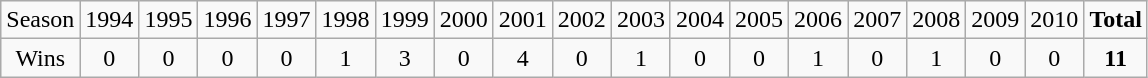<table class="wikitable sortable">
<tr>
<td>Season</td>
<td>1994</td>
<td>1995</td>
<td>1996</td>
<td>1997</td>
<td>1998</td>
<td>1999</td>
<td>2000</td>
<td>2001</td>
<td>2002</td>
<td>2003</td>
<td>2004</td>
<td>2005</td>
<td>2006</td>
<td>2007</td>
<td>2008</td>
<td>2009</td>
<td>2010</td>
<td><strong>Total</strong></td>
</tr>
<tr align=center>
<td>Wins</td>
<td>0</td>
<td>0</td>
<td>0</td>
<td>0</td>
<td>1</td>
<td>3</td>
<td>0</td>
<td>4</td>
<td>0</td>
<td>1</td>
<td>0</td>
<td>0</td>
<td>1</td>
<td>0</td>
<td>1</td>
<td>0</td>
<td>0</td>
<td><strong>11</strong></td>
</tr>
</table>
